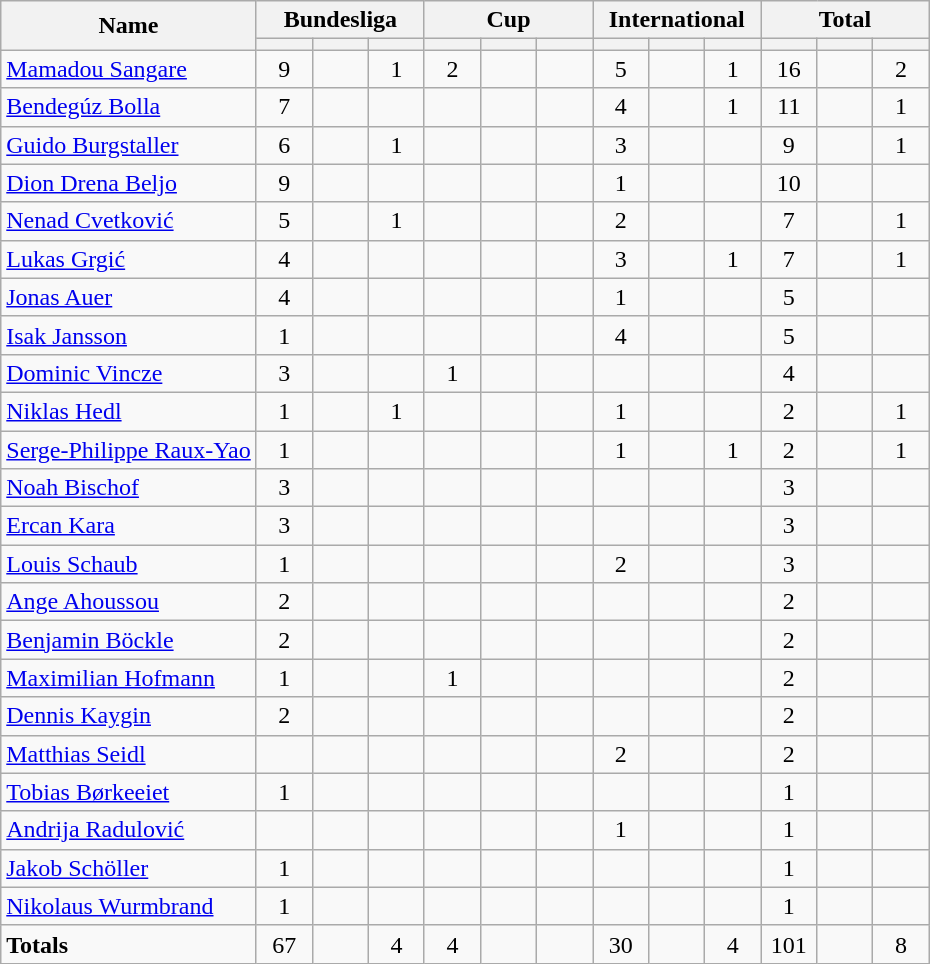<table class="wikitable" style="text-align: center;">
<tr>
<th rowspan="2">Name</th>
<th colspan="3">Bundesliga</th>
<th colspan="3">Cup</th>
<th colspan="3">International</th>
<th colspan="3"><strong>Total</strong></th>
</tr>
<tr>
<th width=30></th>
<th width=30></th>
<th width=30></th>
<th width=30></th>
<th width=30></th>
<th width=30></th>
<th width=30></th>
<th width=30></th>
<th width=30></th>
<th width=30></th>
<th width=30></th>
<th width=30></th>
</tr>
<tr>
<td align="left"> <a href='#'>Mamadou Sangare</a></td>
<td>9</td>
<td></td>
<td>1</td>
<td>2</td>
<td></td>
<td></td>
<td>5</td>
<td></td>
<td>1</td>
<td>16</td>
<td></td>
<td>2</td>
</tr>
<tr>
<td align="left"> <a href='#'>Bendegúz Bolla</a></td>
<td>7</td>
<td></td>
<td></td>
<td></td>
<td></td>
<td></td>
<td>4</td>
<td></td>
<td>1</td>
<td>11</td>
<td></td>
<td>1</td>
</tr>
<tr>
<td align="left"> <a href='#'>Guido Burgstaller</a></td>
<td>6</td>
<td></td>
<td>1</td>
<td></td>
<td></td>
<td></td>
<td>3</td>
<td></td>
<td></td>
<td>9</td>
<td></td>
<td>1</td>
</tr>
<tr>
<td align="left"> <a href='#'>Dion Drena Beljo</a></td>
<td>9</td>
<td></td>
<td></td>
<td></td>
<td></td>
<td></td>
<td>1</td>
<td></td>
<td></td>
<td>10</td>
<td></td>
<td></td>
</tr>
<tr>
<td align="left"> <a href='#'>Nenad Cvetković</a></td>
<td>5</td>
<td></td>
<td>1</td>
<td></td>
<td></td>
<td></td>
<td>2</td>
<td></td>
<td></td>
<td>7</td>
<td></td>
<td>1</td>
</tr>
<tr>
<td align="left"> <a href='#'>Lukas Grgić</a></td>
<td>4</td>
<td></td>
<td></td>
<td></td>
<td></td>
<td></td>
<td>3</td>
<td></td>
<td>1</td>
<td>7</td>
<td></td>
<td>1</td>
</tr>
<tr>
<td align="left"> <a href='#'>Jonas Auer</a></td>
<td>4</td>
<td></td>
<td></td>
<td></td>
<td></td>
<td></td>
<td>1</td>
<td></td>
<td></td>
<td>5</td>
<td></td>
<td></td>
</tr>
<tr>
<td align="left"> <a href='#'>Isak Jansson</a></td>
<td>1</td>
<td></td>
<td></td>
<td></td>
<td></td>
<td></td>
<td>4</td>
<td></td>
<td></td>
<td>5</td>
<td></td>
<td></td>
</tr>
<tr>
<td align="left"> <a href='#'>Dominic Vincze</a></td>
<td>3</td>
<td></td>
<td></td>
<td>1</td>
<td></td>
<td></td>
<td></td>
<td></td>
<td></td>
<td>4</td>
<td></td>
<td></td>
</tr>
<tr>
<td align="left"> <a href='#'>Niklas Hedl</a></td>
<td>1</td>
<td></td>
<td>1</td>
<td></td>
<td></td>
<td></td>
<td>1</td>
<td></td>
<td></td>
<td>2</td>
<td></td>
<td>1</td>
</tr>
<tr>
<td align="left"> <a href='#'>Serge-Philippe Raux-Yao</a></td>
<td>1</td>
<td></td>
<td></td>
<td></td>
<td></td>
<td></td>
<td>1</td>
<td></td>
<td>1</td>
<td>2</td>
<td></td>
<td>1</td>
</tr>
<tr>
<td align="left"> <a href='#'>Noah Bischof</a></td>
<td>3</td>
<td></td>
<td></td>
<td></td>
<td></td>
<td></td>
<td></td>
<td></td>
<td></td>
<td>3</td>
<td></td>
<td></td>
</tr>
<tr>
<td align="left"> <a href='#'>Ercan Kara</a></td>
<td>3</td>
<td></td>
<td></td>
<td></td>
<td></td>
<td></td>
<td></td>
<td></td>
<td></td>
<td>3</td>
<td></td>
<td></td>
</tr>
<tr>
<td align="left"> <a href='#'>Louis Schaub</a></td>
<td>1</td>
<td></td>
<td></td>
<td></td>
<td></td>
<td></td>
<td>2</td>
<td></td>
<td></td>
<td>3</td>
<td></td>
<td></td>
</tr>
<tr>
<td align="left"> <a href='#'>Ange Ahoussou</a></td>
<td>2</td>
<td></td>
<td></td>
<td></td>
<td></td>
<td></td>
<td></td>
<td></td>
<td></td>
<td>2</td>
<td></td>
<td></td>
</tr>
<tr>
<td align="left"> <a href='#'>Benjamin Böckle</a></td>
<td>2</td>
<td></td>
<td></td>
<td></td>
<td></td>
<td></td>
<td></td>
<td></td>
<td></td>
<td>2</td>
<td></td>
<td></td>
</tr>
<tr>
<td align="left"> <a href='#'>Maximilian Hofmann</a></td>
<td>1</td>
<td></td>
<td></td>
<td>1</td>
<td></td>
<td></td>
<td></td>
<td></td>
<td></td>
<td>2</td>
<td></td>
<td></td>
</tr>
<tr>
<td align="left"> <a href='#'>Dennis Kaygin</a></td>
<td>2</td>
<td></td>
<td></td>
<td></td>
<td></td>
<td></td>
<td></td>
<td></td>
<td></td>
<td>2</td>
<td></td>
<td></td>
</tr>
<tr>
<td align="left"> <a href='#'>Matthias Seidl</a></td>
<td></td>
<td></td>
<td></td>
<td></td>
<td></td>
<td></td>
<td>2</td>
<td></td>
<td></td>
<td>2</td>
<td></td>
<td></td>
</tr>
<tr>
<td align="left"> <a href='#'>Tobias Børkeeiet</a></td>
<td>1</td>
<td></td>
<td></td>
<td></td>
<td></td>
<td></td>
<td></td>
<td></td>
<td></td>
<td>1</td>
<td></td>
<td></td>
</tr>
<tr>
<td align="left"> <a href='#'>Andrija Radulović</a></td>
<td></td>
<td></td>
<td></td>
<td></td>
<td></td>
<td></td>
<td>1</td>
<td></td>
<td></td>
<td>1</td>
<td></td>
<td></td>
</tr>
<tr>
<td align="left"> <a href='#'>Jakob Schöller</a></td>
<td>1</td>
<td></td>
<td></td>
<td></td>
<td></td>
<td></td>
<td></td>
<td></td>
<td></td>
<td>1</td>
<td></td>
<td></td>
</tr>
<tr>
<td align="left"> <a href='#'>Nikolaus Wurmbrand</a></td>
<td>1</td>
<td></td>
<td></td>
<td></td>
<td></td>
<td></td>
<td></td>
<td></td>
<td></td>
<td>1</td>
<td></td>
<td></td>
</tr>
<tr class="sortbottom">
<td align="left"><strong>Totals</strong></td>
<td>67</td>
<td></td>
<td>4</td>
<td>4</td>
<td></td>
<td></td>
<td>30</td>
<td></td>
<td>4</td>
<td>101</td>
<td></td>
<td>8</td>
</tr>
</table>
